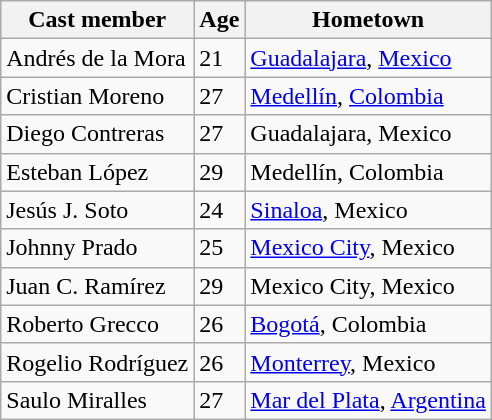<table class= "wikitable sortable">
<tr>
<th>Cast member</th>
<th>Age</th>
<th>Hometown</th>
</tr>
<tr>
<td>Andrés de la Mora</td>
<td>21</td>
<td><a href='#'>Guadalajara</a>, <a href='#'>Mexico</a></td>
</tr>
<tr>
<td>Cristian Moreno</td>
<td>27</td>
<td><a href='#'>Medellín</a>, <a href='#'>Colombia</a></td>
</tr>
<tr>
<td>Diego Contreras</td>
<td>27</td>
<td>Guadalajara, Mexico</td>
</tr>
<tr>
<td>Esteban López</td>
<td>29</td>
<td>Medellín, Colombia</td>
</tr>
<tr>
<td>Jesús J. Soto</td>
<td>24</td>
<td><a href='#'>Sinaloa</a>, Mexico</td>
</tr>
<tr>
<td>Johnny Prado</td>
<td>25</td>
<td nowrap><a href='#'>Mexico City</a>, Mexico</td>
</tr>
<tr>
<td>Juan C. Ramírez</td>
<td>29</td>
<td>Mexico City, Mexico</td>
</tr>
<tr>
<td nowrap>Roberto Grecco</td>
<td>26</td>
<td nowrap><a href='#'>Bogotá</a>, Colombia</td>
</tr>
<tr>
<td>Rogelio Rodríguez</td>
<td>26</td>
<td><a href='#'>Monterrey</a>, Mexico</td>
</tr>
<tr>
<td>Saulo Miralles</td>
<td>27</td>
<td nowrap><a href='#'>Mar del Plata</a>, <a href='#'>Argentina</a></td>
</tr>
</table>
